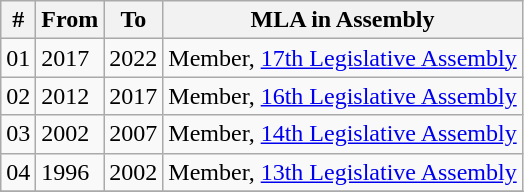<table class="wikitable sortable">
<tr>
<th>#</th>
<th>From</th>
<th>To</th>
<th>MLA in Assembly</th>
</tr>
<tr>
<td>01</td>
<td>2017</td>
<td>2022</td>
<td>Member, <a href='#'>17th Legislative Assembly</a></td>
</tr>
<tr>
<td>02</td>
<td>2012</td>
<td>2017</td>
<td>Member, <a href='#'>16th Legislative Assembly</a></td>
</tr>
<tr>
<td>03</td>
<td>2002</td>
<td>2007</td>
<td>Member, <a href='#'>14th Legislative Assembly</a></td>
</tr>
<tr>
<td>04</td>
<td>1996</td>
<td>2002</td>
<td>Member, <a href='#'>13th Legislative Assembly</a></td>
</tr>
<tr>
</tr>
</table>
